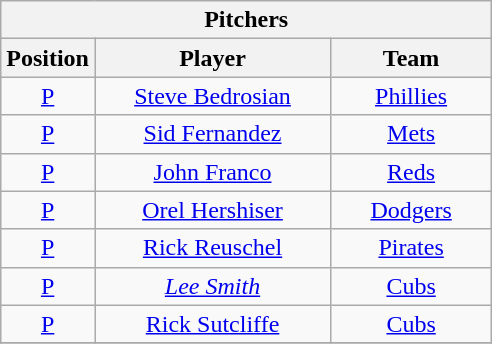<table class="wikitable" style="font-size: 100%; text-align:center;">
<tr>
<th colspan="4">Pitchers</th>
</tr>
<tr>
<th>Position</th>
<th width="150">Player</th>
<th width="100">Team</th>
</tr>
<tr>
<td><a href='#'>P</a></td>
<td><a href='#'>Steve Bedrosian</a></td>
<td><a href='#'>Phillies</a></td>
</tr>
<tr>
<td><a href='#'>P</a></td>
<td><a href='#'>Sid Fernandez</a></td>
<td><a href='#'>Mets</a></td>
</tr>
<tr>
<td><a href='#'>P</a></td>
<td><a href='#'>John Franco</a></td>
<td><a href='#'>Reds</a></td>
</tr>
<tr>
<td><a href='#'>P</a></td>
<td><a href='#'>Orel Hershiser</a></td>
<td><a href='#'>Dodgers</a></td>
</tr>
<tr>
<td><a href='#'>P</a></td>
<td><a href='#'>Rick Reuschel</a></td>
<td><a href='#'>Pirates</a></td>
</tr>
<tr>
<td><a href='#'>P</a></td>
<td><em><a href='#'>Lee Smith</a></em></td>
<td><a href='#'>Cubs</a></td>
</tr>
<tr>
<td><a href='#'>P</a></td>
<td><a href='#'>Rick Sutcliffe</a></td>
<td><a href='#'>Cubs</a></td>
</tr>
<tr>
</tr>
</table>
